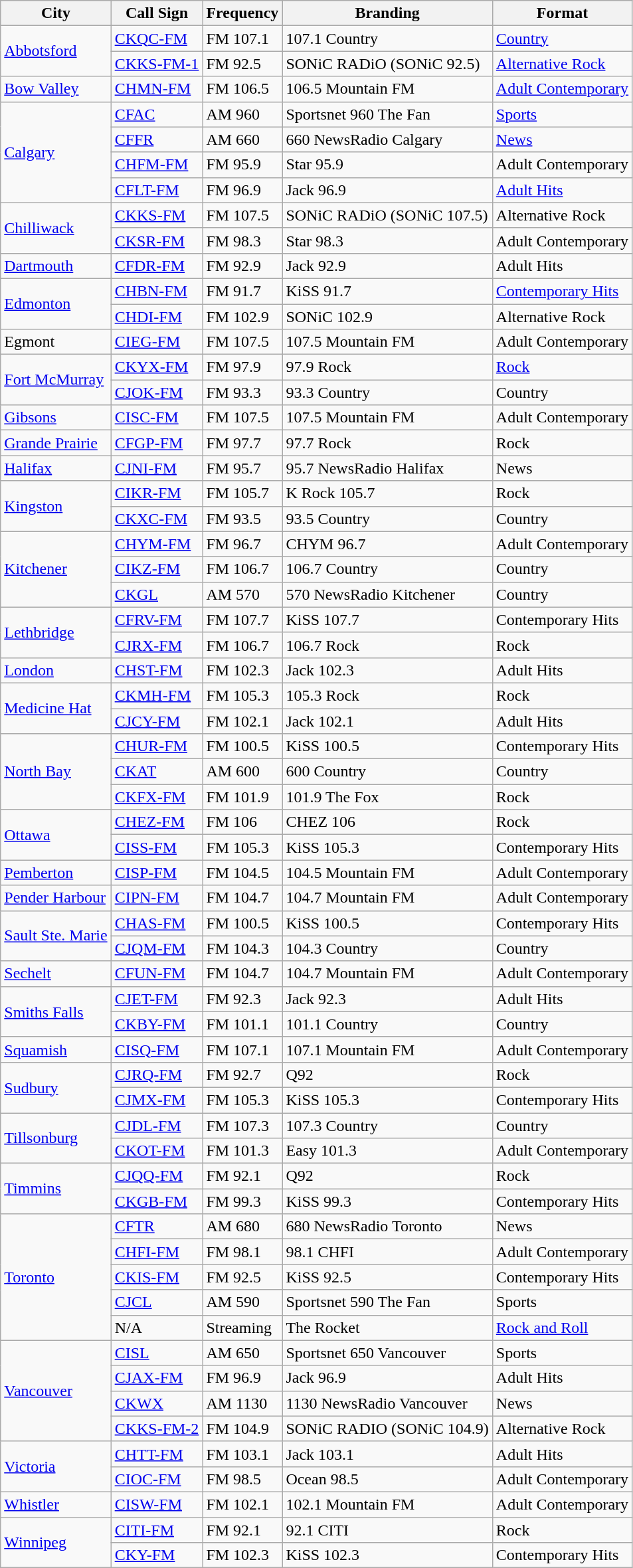<table class="wikitable">
<tr>
<th>City</th>
<th>Call Sign</th>
<th>Frequency</th>
<th>Branding</th>
<th>Format</th>
</tr>
<tr>
<td rowspan="2"><a href='#'>Abbotsford</a></td>
<td><a href='#'>CKQC-FM</a></td>
<td>FM 107.1</td>
<td>107.1 Country</td>
<td><a href='#'>Country</a></td>
</tr>
<tr>
<td><a href='#'>CKKS-FM-1</a></td>
<td>FM 92.5</td>
<td>SONiC RADiO (SONiC 92.5)</td>
<td><a href='#'>Alternative Rock</a></td>
</tr>
<tr>
<td><a href='#'>Bow Valley</a></td>
<td><a href='#'>CHMN-FM</a></td>
<td>FM 106.5</td>
<td>106.5 Mountain FM</td>
<td><a href='#'>Adult Contemporary</a></td>
</tr>
<tr>
<td rowspan="4"><a href='#'>Calgary</a></td>
<td><a href='#'>CFAC</a></td>
<td>AM 960</td>
<td>Sportsnet 960 The Fan</td>
<td><a href='#'>Sports</a></td>
</tr>
<tr>
<td><a href='#'>CFFR</a></td>
<td>AM 660</td>
<td>660 NewsRadio Calgary</td>
<td><a href='#'>News</a></td>
</tr>
<tr>
<td><a href='#'>CHFM-FM</a></td>
<td>FM 95.9</td>
<td>Star 95.9</td>
<td>Adult Contemporary</td>
</tr>
<tr>
<td><a href='#'>CFLT-FM</a></td>
<td>FM 96.9</td>
<td>Jack 96.9</td>
<td><a href='#'>Adult Hits</a></td>
</tr>
<tr>
<td rowspan="2"><a href='#'>Chilliwack</a></td>
<td><a href='#'>CKKS-FM</a></td>
<td>FM 107.5</td>
<td>SONiC RADiO (SONiC 107.5)</td>
<td>Alternative Rock</td>
</tr>
<tr>
<td><a href='#'>CKSR-FM</a></td>
<td>FM 98.3</td>
<td>Star 98.3</td>
<td>Adult Contemporary</td>
</tr>
<tr>
<td><a href='#'>Dartmouth</a></td>
<td><a href='#'>CFDR-FM</a></td>
<td>FM 92.9</td>
<td>Jack 92.9</td>
<td>Adult Hits</td>
</tr>
<tr>
<td rowspan="2"><a href='#'>Edmonton</a></td>
<td><a href='#'>CHBN-FM</a></td>
<td>FM 91.7</td>
<td>KiSS 91.7</td>
<td><a href='#'>Contemporary Hits</a></td>
</tr>
<tr>
<td><a href='#'>CHDI-FM</a></td>
<td>FM 102.9</td>
<td>SONiC 102.9</td>
<td>Alternative Rock</td>
</tr>
<tr>
<td>Egmont</td>
<td><a href='#'>CIEG-FM</a></td>
<td>FM 107.5</td>
<td>107.5 Mountain FM</td>
<td>Adult Contemporary</td>
</tr>
<tr>
<td rowspan="2"><a href='#'>Fort McMurray</a></td>
<td><a href='#'>CKYX-FM</a></td>
<td>FM 97.9</td>
<td>97.9 Rock</td>
<td><a href='#'>Rock</a></td>
</tr>
<tr>
<td><a href='#'>CJOK-FM</a></td>
<td>FM 93.3</td>
<td>93.3 Country</td>
<td>Country</td>
</tr>
<tr>
<td><a href='#'>Gibsons</a></td>
<td><a href='#'>CISC-FM</a></td>
<td>FM 107.5</td>
<td>107.5 Mountain FM</td>
<td>Adult Contemporary</td>
</tr>
<tr>
<td><a href='#'>Grande Prairie</a></td>
<td><a href='#'>CFGP-FM</a></td>
<td>FM 97.7</td>
<td>97.7 Rock</td>
<td>Rock</td>
</tr>
<tr>
<td><a href='#'>Halifax</a></td>
<td><a href='#'>CJNI-FM</a></td>
<td>FM 95.7</td>
<td>95.7 NewsRadio Halifax</td>
<td>News</td>
</tr>
<tr>
<td rowspan="2"><a href='#'>Kingston</a></td>
<td><a href='#'>CIKR-FM</a></td>
<td>FM 105.7</td>
<td>K Rock 105.7</td>
<td>Rock</td>
</tr>
<tr>
<td><a href='#'>CKXC-FM</a></td>
<td>FM 93.5</td>
<td>93.5 Country</td>
<td>Country</td>
</tr>
<tr>
<td rowspan="3"><a href='#'>Kitchener</a></td>
<td><a href='#'>CHYM-FM</a></td>
<td>FM 96.7</td>
<td>CHYM 96.7</td>
<td>Adult Contemporary</td>
</tr>
<tr>
<td><a href='#'>CIKZ-FM</a></td>
<td>FM 106.7</td>
<td>106.7 Country</td>
<td>Country</td>
</tr>
<tr>
<td><a href='#'>CKGL</a></td>
<td>AM 570</td>
<td>570 NewsRadio Kitchener</td>
<td>Country</td>
</tr>
<tr>
<td rowspan="2"><a href='#'>Lethbridge</a></td>
<td><a href='#'>CFRV-FM</a></td>
<td>FM 107.7</td>
<td>KiSS 107.7</td>
<td>Contemporary Hits</td>
</tr>
<tr>
<td><a href='#'>CJRX-FM</a></td>
<td>FM 106.7</td>
<td>106.7 Rock</td>
<td>Rock</td>
</tr>
<tr>
<td><a href='#'>London</a></td>
<td><a href='#'>CHST-FM</a></td>
<td>FM 102.3</td>
<td>Jack 102.3</td>
<td>Adult Hits</td>
</tr>
<tr>
<td rowspan="2"><a href='#'>Medicine Hat</a></td>
<td><a href='#'>CKMH-FM</a></td>
<td>FM 105.3</td>
<td>105.3 Rock</td>
<td>Rock</td>
</tr>
<tr>
<td><a href='#'>CJCY-FM</a></td>
<td>FM 102.1</td>
<td>Jack 102.1</td>
<td>Adult Hits</td>
</tr>
<tr>
<td rowspan="3"><a href='#'>North Bay</a></td>
<td><a href='#'>CHUR-FM</a></td>
<td>FM 100.5</td>
<td>KiSS 100.5</td>
<td>Contemporary Hits</td>
</tr>
<tr>
<td><a href='#'>CKAT</a></td>
<td>AM 600</td>
<td>600 Country</td>
<td>Country</td>
</tr>
<tr>
<td><a href='#'>CKFX-FM</a></td>
<td>FM 101.9</td>
<td>101.9 The Fox</td>
<td>Rock</td>
</tr>
<tr>
<td rowspan="2"><a href='#'>Ottawa</a></td>
<td><a href='#'>CHEZ-FM</a></td>
<td>FM 106</td>
<td>CHEZ 106</td>
<td>Rock</td>
</tr>
<tr>
<td><a href='#'>CISS-FM</a></td>
<td>FM 105.3</td>
<td>KiSS 105.3</td>
<td>Contemporary Hits</td>
</tr>
<tr>
<td><a href='#'>Pemberton</a></td>
<td><a href='#'>CISP-FM</a></td>
<td>FM 104.5</td>
<td>104.5 Mountain FM</td>
<td>Adult Contemporary</td>
</tr>
<tr>
<td><a href='#'>Pender Harbour</a></td>
<td><a href='#'>CIPN-FM</a></td>
<td>FM 104.7</td>
<td>104.7 Mountain FM</td>
<td>Adult Contemporary</td>
</tr>
<tr>
<td rowspan="2"><a href='#'>Sault Ste. Marie</a></td>
<td><a href='#'>CHAS-FM</a></td>
<td>FM 100.5</td>
<td>KiSS 100.5</td>
<td>Contemporary Hits</td>
</tr>
<tr>
<td><a href='#'>CJQM-FM</a></td>
<td>FM 104.3</td>
<td>104.3 Country</td>
<td>Country</td>
</tr>
<tr>
<td><a href='#'>Sechelt</a></td>
<td><a href='#'>CFUN-FM</a></td>
<td>FM 104.7</td>
<td>104.7 Mountain FM</td>
<td>Adult Contemporary</td>
</tr>
<tr>
<td rowspan="2"><a href='#'>Smiths Falls</a></td>
<td><a href='#'>CJET-FM</a></td>
<td>FM 92.3</td>
<td>Jack 92.3</td>
<td>Adult Hits</td>
</tr>
<tr>
<td><a href='#'>CKBY-FM</a></td>
<td>FM 101.1</td>
<td>101.1 Country</td>
<td>Country</td>
</tr>
<tr>
<td><a href='#'>Squamish</a></td>
<td><a href='#'>CISQ-FM</a></td>
<td>FM 107.1</td>
<td>107.1 Mountain FM</td>
<td>Adult Contemporary</td>
</tr>
<tr>
<td rowspan="2"><a href='#'>Sudbury</a></td>
<td><a href='#'>CJRQ-FM</a></td>
<td>FM 92.7</td>
<td>Q92</td>
<td>Rock</td>
</tr>
<tr>
<td><a href='#'>CJMX-FM</a></td>
<td>FM 105.3</td>
<td>KiSS 105.3</td>
<td>Contemporary Hits</td>
</tr>
<tr>
<td rowspan="2"><a href='#'>Tillsonburg</a></td>
<td><a href='#'>CJDL-FM</a></td>
<td>FM 107.3</td>
<td>107.3 Country</td>
<td>Country</td>
</tr>
<tr>
<td><a href='#'>CKOT-FM</a></td>
<td>FM 101.3</td>
<td>Easy 101.3</td>
<td>Adult Contemporary</td>
</tr>
<tr>
<td rowspan="2"><a href='#'>Timmins</a></td>
<td><a href='#'>CJQQ-FM</a></td>
<td>FM 92.1</td>
<td>Q92</td>
<td>Rock</td>
</tr>
<tr>
<td><a href='#'>CKGB-FM</a></td>
<td>FM 99.3</td>
<td>KiSS 99.3</td>
<td>Contemporary Hits</td>
</tr>
<tr>
<td rowspan="5"><a href='#'>Toronto</a></td>
<td><a href='#'>CFTR</a></td>
<td>AM 680</td>
<td>680 NewsRadio Toronto</td>
<td>News</td>
</tr>
<tr>
<td><a href='#'>CHFI-FM</a></td>
<td>FM 98.1</td>
<td>98.1 CHFI</td>
<td>Adult Contemporary</td>
</tr>
<tr>
<td><a href='#'>CKIS-FM</a></td>
<td>FM 92.5</td>
<td>KiSS 92.5</td>
<td>Contemporary Hits</td>
</tr>
<tr>
<td><a href='#'>CJCL</a></td>
<td>AM 590</td>
<td>Sportsnet 590 The Fan</td>
<td>Sports</td>
</tr>
<tr>
<td>N/A</td>
<td>Streaming</td>
<td>The Rocket</td>
<td><a href='#'>Rock and Roll</a></td>
</tr>
<tr>
<td rowspan="4"><a href='#'>Vancouver</a></td>
<td><a href='#'>CISL</a></td>
<td>AM 650</td>
<td>Sportsnet 650 Vancouver</td>
<td>Sports</td>
</tr>
<tr>
<td><a href='#'>CJAX-FM</a></td>
<td>FM 96.9</td>
<td>Jack 96.9</td>
<td>Adult Hits</td>
</tr>
<tr>
<td><a href='#'>CKWX</a></td>
<td>AM 1130</td>
<td>1130 NewsRadio Vancouver</td>
<td>News</td>
</tr>
<tr>
<td><a href='#'>CKKS-FM-2</a></td>
<td>FM 104.9</td>
<td>SONiC RADIO (SONiC 104.9)</td>
<td>Alternative Rock</td>
</tr>
<tr>
<td rowspan="2"><a href='#'>Victoria</a></td>
<td><a href='#'>CHTT-FM</a></td>
<td>FM 103.1</td>
<td>Jack 103.1</td>
<td>Adult Hits</td>
</tr>
<tr>
<td><a href='#'>CIOC-FM</a></td>
<td>FM 98.5</td>
<td>Ocean 98.5</td>
<td>Adult Contemporary</td>
</tr>
<tr>
<td><a href='#'>Whistler</a></td>
<td><a href='#'>CISW-FM</a></td>
<td>FM 102.1</td>
<td>102.1 Mountain FM</td>
<td>Adult Contemporary</td>
</tr>
<tr>
<td rowspan="2"><a href='#'>Winnipeg</a></td>
<td><a href='#'>CITI-FM</a></td>
<td>FM 92.1</td>
<td>92.1 CITI</td>
<td>Rock</td>
</tr>
<tr>
<td><a href='#'>CKY-FM</a></td>
<td>FM 102.3</td>
<td>KiSS 102.3</td>
<td>Contemporary Hits</td>
</tr>
</table>
